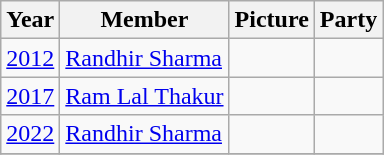<table class="wikitable sortable">
<tr>
<th>Year</th>
<th>Member</th>
<th>Picture</th>
<th colspan="2">Party</th>
</tr>
<tr>
<td><a href='#'>2012</a></td>
<td><a href='#'>Randhir Sharma</a></td>
<td></td>
<td></td>
</tr>
<tr>
<td><a href='#'>2017</a></td>
<td><a href='#'>Ram Lal Thakur</a></td>
<td></td>
<td></td>
</tr>
<tr>
<td><a href='#'>2022</a></td>
<td><a href='#'>Randhir Sharma</a></td>
<td></td>
<td></td>
</tr>
<tr>
</tr>
</table>
